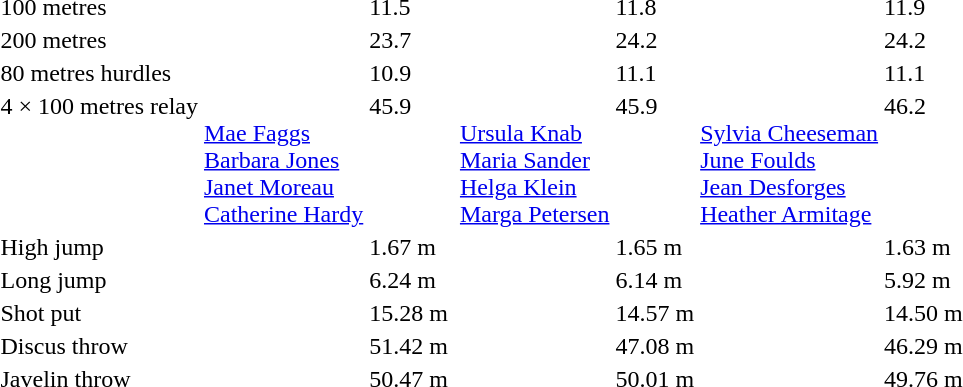<table>
<tr>
<td>100 metres<br></td>
<td></td>
<td>11.5</td>
<td></td>
<td>11.8</td>
<td></td>
<td>11.9</td>
</tr>
<tr>
<td>200 metres<br></td>
<td></td>
<td>23.7</td>
<td></td>
<td>24.2</td>
<td></td>
<td>24.2</td>
</tr>
<tr valign="top">
<td>80 metres hurdles<br></td>
<td></td>
<td>10.9 </td>
<td></td>
<td>11.1</td>
<td></td>
<td>11.1</td>
</tr>
<tr valign="top">
<td>4 × 100 metres relay<br></td>
<td><br><a href='#'>Mae Faggs</a><br><a href='#'>Barbara Jones</a><br><a href='#'>Janet Moreau</a><br><a href='#'>Catherine Hardy</a></td>
<td>45.9 </td>
<td><br><a href='#'>Ursula Knab</a><br><a href='#'>Maria Sander</a><br><a href='#'>Helga Klein</a><br><a href='#'>Marga Petersen</a></td>
<td>45.9</td>
<td><br><a href='#'>Sylvia Cheeseman</a><br><a href='#'>June Foulds</a><br><a href='#'>Jean Desforges</a><br><a href='#'>Heather Armitage</a></td>
<td>46.2</td>
</tr>
<tr>
<td>High jump<br></td>
<td></td>
<td>1.67 m</td>
<td></td>
<td>1.65 m</td>
<td></td>
<td>1.63 m</td>
</tr>
<tr>
<td>Long jump<br></td>
<td></td>
<td>6.24 m </td>
<td></td>
<td>6.14 m</td>
<td></td>
<td>5.92 m</td>
</tr>
<tr>
<td>Shot put<br></td>
<td></td>
<td>15.28 m </td>
<td></td>
<td>14.57 m</td>
<td></td>
<td>14.50 m</td>
</tr>
<tr>
<td>Discus throw<br></td>
<td></td>
<td>51.42 m </td>
<td></td>
<td>47.08 m</td>
<td></td>
<td>46.29 m</td>
</tr>
<tr>
<td>Javelin throw<br></td>
<td></td>
<td>50.47 m </td>
<td></td>
<td>50.01 m</td>
<td></td>
<td>49.76 m</td>
</tr>
</table>
